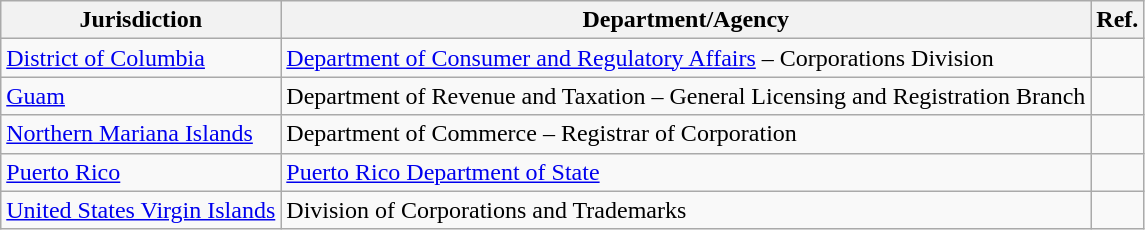<table class="wikitable sortable static-row-numbers static-row-header-text">
<tr>
<th>Jurisdiction</th>
<th>Department/Agency</th>
<th>Ref.</th>
</tr>
<tr>
<td><a href='#'>District of Columbia</a></td>
<td><a href='#'>Department of Consumer and Regulatory Affairs</a> – Corporations Division</td>
<td></td>
</tr>
<tr>
<td><a href='#'>Guam</a></td>
<td>Department of Revenue and Taxation – General Licensing and Registration Branch</td>
<td></td>
</tr>
<tr>
<td><a href='#'>Northern Mariana Islands</a></td>
<td>Department of Commerce – Registrar of Corporation</td>
<td></td>
</tr>
<tr>
<td><a href='#'>Puerto Rico</a></td>
<td><a href='#'>Puerto Rico Department of State</a></td>
<td></td>
</tr>
<tr>
<td><a href='#'>United States Virgin Islands</a></td>
<td>Division of Corporations and Trademarks</td>
<td></td>
</tr>
</table>
